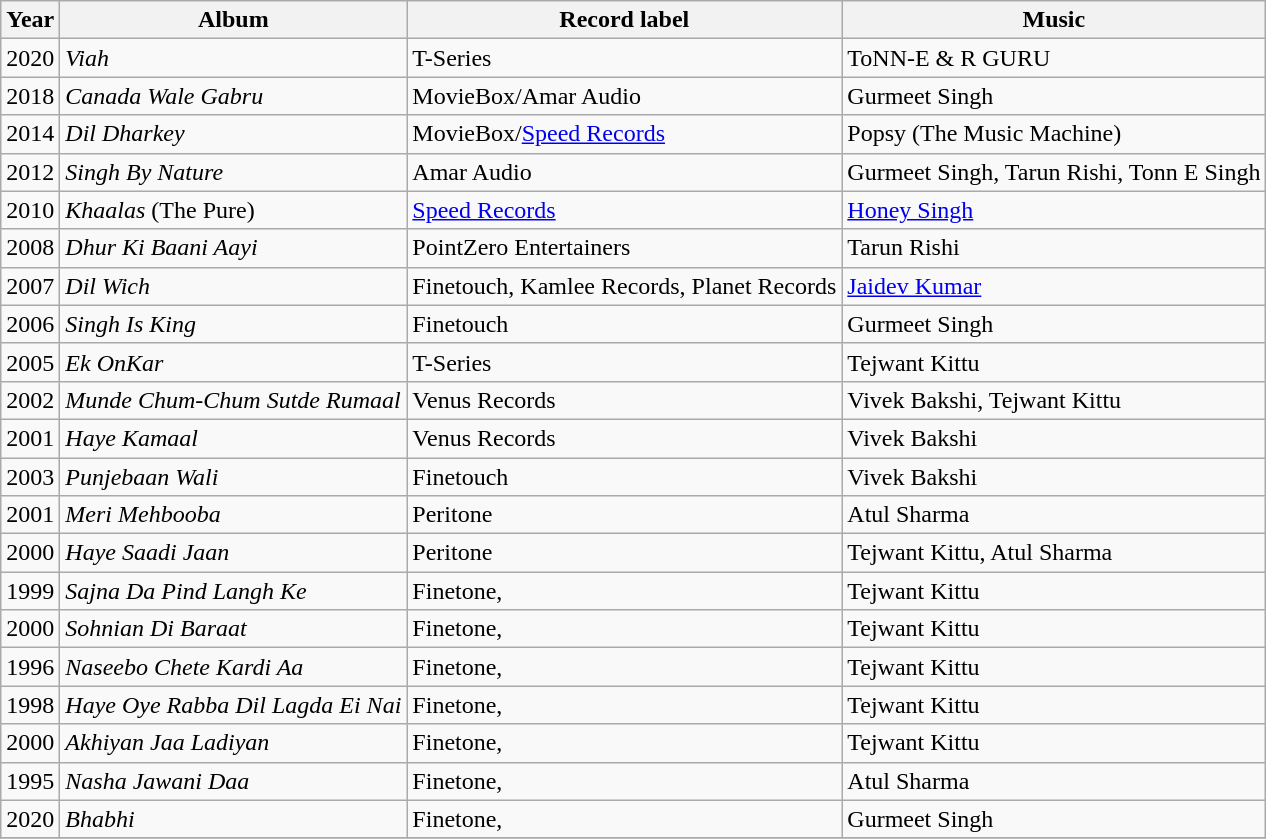<table class="wikitable" 0border:>
<tr>
<th>Year</th>
<th>Album</th>
<th>Record label</th>
<th>Music</th>
</tr>
<tr>
<td>2020</td>
<td><em>Viah</em></td>
<td>T-Series</td>
<td>ToNN-E & R GURU</td>
</tr>
<tr>
<td>2018</td>
<td><em>Canada Wale Gabru</em></td>
<td>MovieBox/Amar Audio</td>
<td>Gurmeet Singh</td>
</tr>
<tr>
<td>2014</td>
<td><em>Dil Dharkey</em></td>
<td>MovieBox/<a href='#'>Speed Records</a></td>
<td>Popsy (The Music Machine)</td>
</tr>
<tr>
<td>2012</td>
<td><em>Singh By Nature</em></td>
<td>Amar Audio</td>
<td>Gurmeet Singh, Tarun Rishi, Tonn E Singh</td>
</tr>
<tr>
<td>2010</td>
<td><em>Khaalas</em> (The Pure)</td>
<td><a href='#'>Speed Records</a></td>
<td><a href='#'>Honey Singh</a></td>
</tr>
<tr>
<td>2008</td>
<td><em>Dhur Ki Baani Aayi</em></td>
<td>PointZero Entertainers</td>
<td>Tarun Rishi</td>
</tr>
<tr>
<td>2007</td>
<td><em>Dil Wich</em></td>
<td>Finetouch, Kamlee Records, Planet Records</td>
<td><a href='#'>Jaidev Kumar</a></td>
</tr>
<tr>
<td>2006</td>
<td><em>Singh Is King</em></td>
<td>Finetouch</td>
<td>Gurmeet Singh</td>
</tr>
<tr>
<td>2005</td>
<td><em>Ek OnKar</em></td>
<td>T-Series</td>
<td>Tejwant Kittu</td>
</tr>
<tr>
<td>2002</td>
<td><em>Munde Chum-Chum Sutde Rumaal</em></td>
<td>Venus Records</td>
<td>Vivek Bakshi, Tejwant Kittu</td>
</tr>
<tr>
<td>2001</td>
<td><em>Haye Kamaal</em></td>
<td>Venus Records</td>
<td>Vivek Bakshi</td>
</tr>
<tr>
<td>2003</td>
<td><em>Punjebaan Wali</em></td>
<td>Finetouch</td>
<td>Vivek Bakshi</td>
</tr>
<tr>
<td>2001</td>
<td><em>Meri Mehbooba</em></td>
<td>Peritone</td>
<td>Atul Sharma</td>
</tr>
<tr>
<td>2000</td>
<td><em>Haye Saadi Jaan</em></td>
<td>Peritone</td>
<td>Tejwant Kittu, Atul Sharma</td>
</tr>
<tr>
<td>1999</td>
<td><em>Sajna Da Pind Langh Ke</em></td>
<td>Finetone,</td>
<td>Tejwant Kittu</td>
</tr>
<tr>
<td>2000</td>
<td><em>Sohnian Di Baraat</em></td>
<td>Finetone,</td>
<td>Tejwant Kittu</td>
</tr>
<tr>
<td>1996</td>
<td><em>Naseebo Chete Kardi Aa</em></td>
<td>Finetone,</td>
<td>Tejwant Kittu</td>
</tr>
<tr>
<td>1998</td>
<td><em>Haye Oye Rabba Dil Lagda Ei Nai</em></td>
<td>Finetone,</td>
<td>Tejwant Kittu</td>
</tr>
<tr>
<td>2000</td>
<td><em>Akhiyan Jaa Ladiyan</em></td>
<td>Finetone,</td>
<td>Tejwant Kittu</td>
</tr>
<tr>
<td>1995</td>
<td><em>Nasha Jawani Daa</em></td>
<td>Finetone,</td>
<td>Atul Sharma</td>
</tr>
<tr>
<td>2020</td>
<td><em>Bhabhi</em></td>
<td>Finetone,</td>
<td>Gurmeet Singh </td>
</tr>
<tr>
</tr>
</table>
